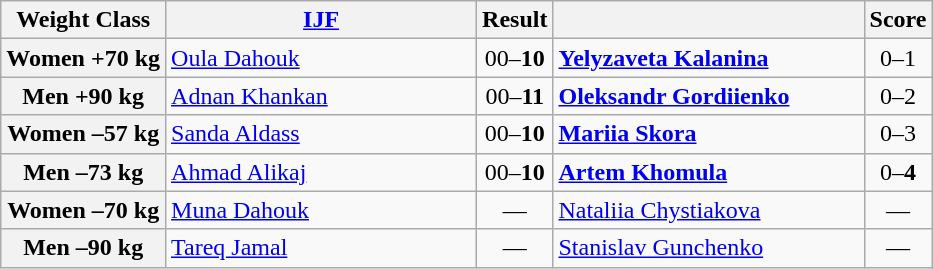<table class="wikitable">
<tr>
<th>Weight Class</th>
<th style="width: 200px;"><a href='#'>IJF</a></th>
<th>Result</th>
<th style="width: 200px;"></th>
<th>Score</th>
</tr>
<tr>
<th>Women +70 kg</th>
<td><a href='#'>Oula Dahouk</a></td>
<td align=center>00–<strong>10</strong></td>
<td><strong><a href='#'>Yelyzaveta Kalanina</a></strong></td>
<td align=center>0–1</td>
</tr>
<tr>
<th>Men +90 kg</th>
<td><a href='#'>Adnan Khankan</a></td>
<td align=center>00–<strong>11</strong></td>
<td><strong><a href='#'>Oleksandr Gordiienko</a></strong></td>
<td align=center>0–2</td>
</tr>
<tr>
<th>Women –57 kg</th>
<td><a href='#'>Sanda Aldass</a></td>
<td align=center>00–<strong>10</strong></td>
<td><strong><a href='#'>Mariia Skora</a></strong></td>
<td align=center>0–3</td>
</tr>
<tr>
<th>Men –73 kg</th>
<td><a href='#'>Ahmad Alikaj</a></td>
<td align=center>00–<strong>10</strong></td>
<td><strong><a href='#'>Artem Khomula</a></strong></td>
<td align=center>0–<strong>4</strong></td>
</tr>
<tr>
<th>Women –70 kg</th>
<td><a href='#'>Muna Dahouk</a></td>
<td align=center>—</td>
<td><a href='#'>Nataliia Chystiakova</a></td>
<td align=center>—</td>
</tr>
<tr>
<th>Men –90 kg</th>
<td><a href='#'>Tareq Jamal</a></td>
<td align=center>—</td>
<td><a href='#'>Stanislav Gunchenko</a></td>
<td align=center>—</td>
</tr>
</table>
